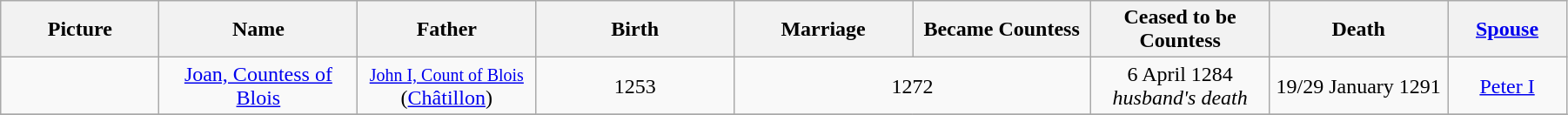<table width=95% class="wikitable">
<tr>
<th width = "8%">Picture</th>
<th width = "10%">Name</th>
<th width = "9%">Father</th>
<th width = "10%">Birth</th>
<th width = "9%">Marriage</th>
<th width = "9%">Became Countess</th>
<th width = "9%">Ceased to be Countess</th>
<th width = "9%">Death</th>
<th width = "6%"><a href='#'>Spouse</a></th>
</tr>
<tr>
<td align="center"></td>
<td align="center"><a href='#'>Joan, Countess of Blois</a></td>
<td align="center"><small><a href='#'>John I, Count of Blois</a></small><br>(<a href='#'>Châtillon</a>)</td>
<td align="center">1253</td>
<td align="center" colspan="2">1272</td>
<td align="center">6 April 1284<br><em>husband's death</em></td>
<td align="center">19/29 January 1291</td>
<td align="center"><a href='#'>Peter I</a></td>
</tr>
<tr>
</tr>
</table>
